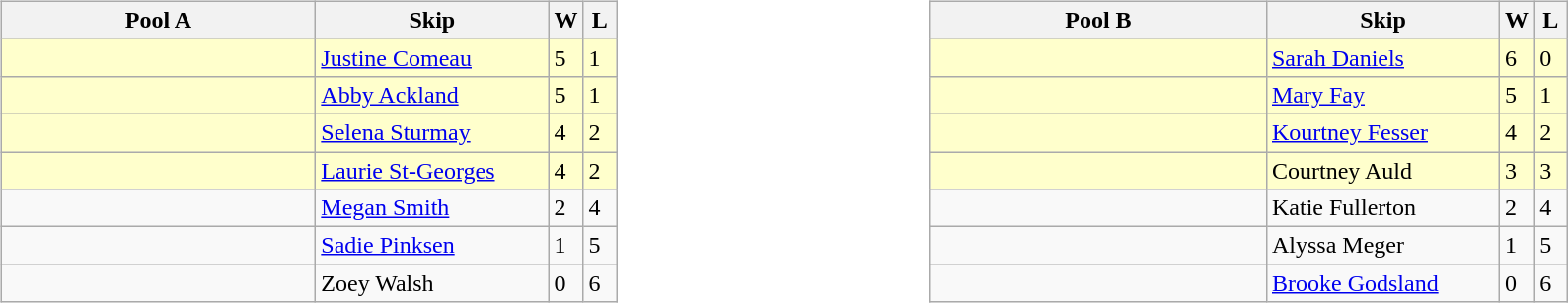<table>
<tr>
<td valign=top width=10%><br><table class="wikitable">
<tr>
<th width=205>Pool A</th>
<th width=150>Skip</th>
<th width=15>W</th>
<th width=15>L</th>
</tr>
<tr bgcolor=#ffffcc>
<td></td>
<td><a href='#'>Justine Comeau</a></td>
<td>5</td>
<td>1</td>
</tr>
<tr bgcolor=#ffffcc>
<td></td>
<td><a href='#'>Abby Ackland</a></td>
<td>5</td>
<td>1</td>
</tr>
<tr bgcolor=#ffffcc>
<td></td>
<td><a href='#'>Selena Sturmay</a></td>
<td>4</td>
<td>2</td>
</tr>
<tr bgcolor=#ffffcc>
<td></td>
<td><a href='#'>Laurie St-Georges</a></td>
<td>4</td>
<td>2</td>
</tr>
<tr>
<td></td>
<td><a href='#'>Megan Smith</a></td>
<td>2</td>
<td>4</td>
</tr>
<tr>
<td></td>
<td><a href='#'>Sadie Pinksen</a></td>
<td>1</td>
<td>5</td>
</tr>
<tr>
<td></td>
<td>Zoey Walsh</td>
<td>0</td>
<td>6</td>
</tr>
</table>
</td>
<td valign=top width=10%><br><table class="wikitable">
<tr>
<th width=220>Pool B</th>
<th width=150>Skip</th>
<th width=15>W</th>
<th width=15>L</th>
</tr>
<tr bgcolor=#ffffcc>
<td></td>
<td><a href='#'>Sarah Daniels</a></td>
<td>6</td>
<td>0</td>
</tr>
<tr bgcolor=#ffffcc>
<td></td>
<td><a href='#'>Mary Fay</a></td>
<td>5</td>
<td>1</td>
</tr>
<tr bgcolor=#ffffcc>
<td></td>
<td><a href='#'>Kourtney Fesser</a></td>
<td>4</td>
<td>2</td>
</tr>
<tr bgcolor=#ffffcc>
<td></td>
<td>Courtney Auld</td>
<td>3</td>
<td>3</td>
</tr>
<tr>
<td></td>
<td>Katie Fullerton</td>
<td>2</td>
<td>4</td>
</tr>
<tr>
<td></td>
<td>Alyssa Meger</td>
<td>1</td>
<td>5</td>
</tr>
<tr>
<td></td>
<td><a href='#'>Brooke Godsland</a></td>
<td>0</td>
<td>6</td>
</tr>
</table>
</td>
</tr>
</table>
